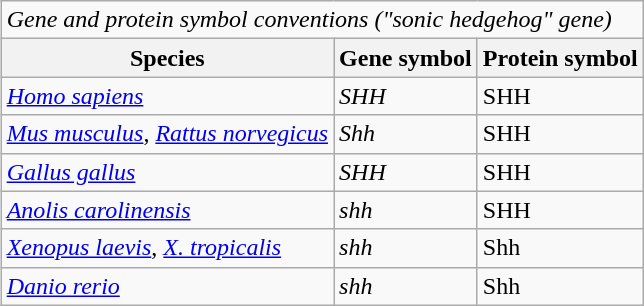<table class="wikitable" style="float:right; margin:0 0 1em 1em">
<tr>
<td colspan="3"><em>Gene and protein symbol conventions ("sonic hedgehog" gene)</em></td>
</tr>
<tr>
<th>Species</th>
<th>Gene symbol</th>
<th>Protein symbol</th>
</tr>
<tr>
<td><em><a href='#'>Homo sapiens</a></em></td>
<td><em>SHH</em></td>
<td>SHH</td>
</tr>
<tr>
<td><em><a href='#'>Mus musculus</a></em>, <em><a href='#'>Rattus norvegicus</a></em></td>
<td><em>Shh</em></td>
<td>SHH</td>
</tr>
<tr>
<td><em><a href='#'>Gallus gallus</a></em></td>
<td><em>SHH</em></td>
<td>SHH</td>
</tr>
<tr>
<td><em><a href='#'>Anolis carolinensis</a></em></td>
<td><em>shh</em></td>
<td>SHH</td>
</tr>
<tr>
<td><em><a href='#'>Xenopus laevis</a></em>, <em><a href='#'>X. tropicalis</a></em></td>
<td><em>shh</em></td>
<td>Shh</td>
</tr>
<tr>
<td><em><a href='#'>Danio rerio</a></em></td>
<td><em>shh</em></td>
<td>Shh</td>
</tr>
</table>
